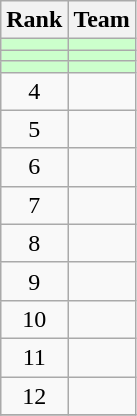<table class="wikitable">
<tr>
<th>Rank</th>
<th>Team</th>
</tr>
<tr style="background: #ccffcc">
<td align=center></td>
<td></td>
</tr>
<tr style="background: #ccffcc">
<td align=center></td>
<td></td>
</tr>
<tr style="background: #ccffcc">
<td align=center></td>
<td></td>
</tr>
<tr>
<td align=center>4</td>
<td></td>
</tr>
<tr>
<td align=center>5</td>
<td></td>
</tr>
<tr>
<td align=center>6</td>
<td></td>
</tr>
<tr>
<td align=center>7</td>
<td></td>
</tr>
<tr>
<td align=center>8</td>
<td></td>
</tr>
<tr>
<td align=center>9</td>
<td></td>
</tr>
<tr>
<td align=center>10</td>
<td></td>
</tr>
<tr>
<td align=center>11</td>
<td></td>
</tr>
<tr>
<td align=center>12</td>
<td></td>
</tr>
<tr>
</tr>
</table>
